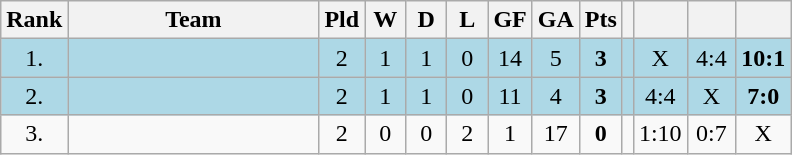<table class="wikitable">
<tr>
<th bgcolor="#efefef">Rank</th>
<th bgcolor="#efefef" width="160">Team</th>
<th bgcolor="#efefef" width="20">Pld</th>
<th bgcolor="#efefef" width="20">W</th>
<th bgcolor="#efefef" width="20">D</th>
<th bgcolor="#efefef" width="20">L</th>
<th bgcolor="#efefef" width="20">GF</th>
<th bgcolor="#efefef" width="20">GA</th>
<th bgcolor="#efefef" width="20">Pts</th>
<th bgcolor="#efefef"></th>
<th bgcolor="#efefef" width="25"></th>
<th bgcolor="#efefef" width="25"></th>
<th bgcolor="#efefef" width="25"></th>
</tr>
<tr align=center bgcolor=lightblue>
<td>1.</td>
<td align=left></td>
<td>2</td>
<td>1</td>
<td>1</td>
<td>0</td>
<td>14</td>
<td>5</td>
<td><strong>3</strong></td>
<td></td>
<td>X</td>
<td>4:4</td>
<td><strong>10:1</strong></td>
</tr>
<tr align=center bgcolor=lightblue>
<td>2.</td>
<td align=left></td>
<td>2</td>
<td>1</td>
<td>1</td>
<td>0</td>
<td>11</td>
<td>4</td>
<td><strong>3</strong></td>
<td></td>
<td>4:4</td>
<td>X</td>
<td><strong>7:0</strong></td>
</tr>
<tr align=center>
<td>3.</td>
<td align=left></td>
<td>2</td>
<td>0</td>
<td>0</td>
<td>2</td>
<td>1</td>
<td>17</td>
<td><strong>0</strong></td>
<td></td>
<td>1:10</td>
<td>0:7</td>
<td>X</td>
</tr>
</table>
